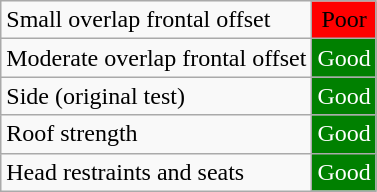<table class="wikitable">
<tr>
<td>Small overlap frontal offset</td>
<td style="text-align:center;color:black;background:red">Poor</td>
</tr>
<tr>
<td>Moderate overlap frontal offset</td>
<td style="text-align:center;color:white;background:green">Good</td>
</tr>
<tr>
<td>Side (original test)</td>
<td style="text-align:center;color:white;background:green">Good</td>
</tr>
<tr>
<td>Roof strength</td>
<td style="text-align:center;color:white;background:green">Good</td>
</tr>
<tr>
<td>Head restraints and seats</td>
<td style="text-align:center;color:white;background:green">Good</td>
</tr>
</table>
